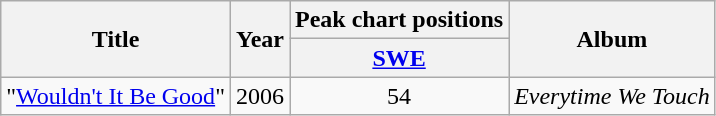<table class="wikitable plainrowheaders" style="text-align:center;" border="1">
<tr>
<th rowspan="2">Title</th>
<th rowspan="2">Year</th>
<th>Peak chart positions</th>
<th rowspan="2">Album</th>
</tr>
<tr>
<th><a href='#'>SWE</a></th>
</tr>
<tr>
<td>"<a href='#'>Wouldn't It Be Good</a>"</td>
<td>2006</td>
<td>54</td>
<td><em>Everytime We Touch</em></td>
</tr>
</table>
